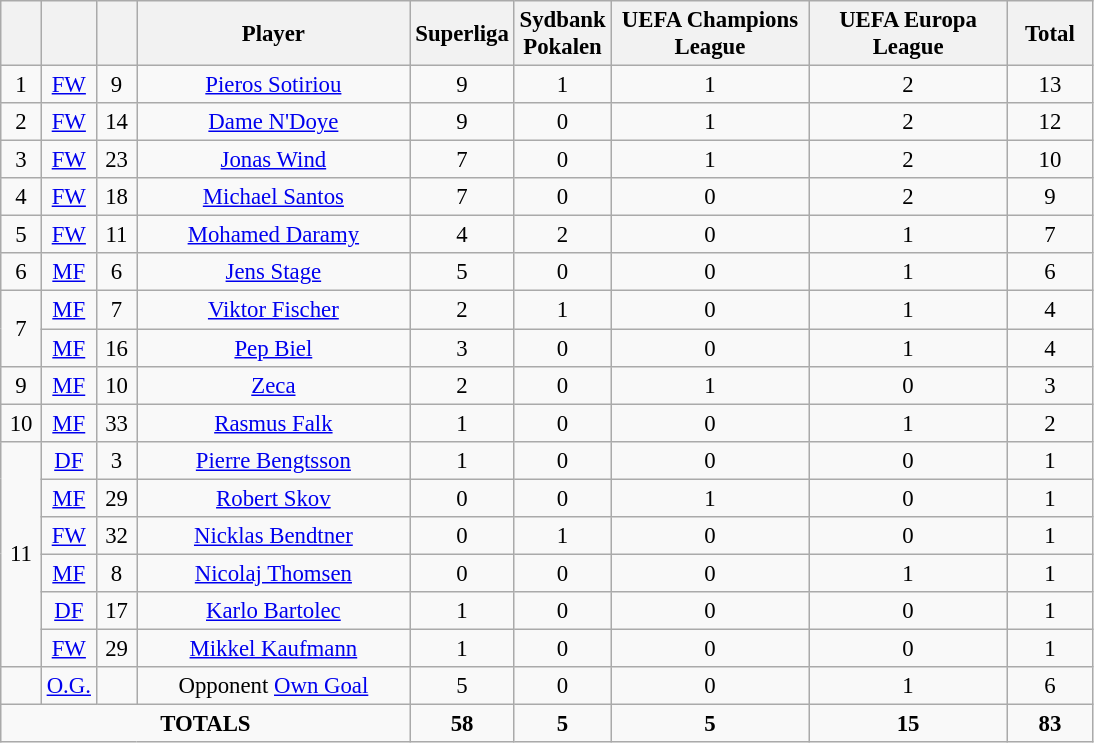<table class="wikitable sortable" style="font-size: 95%; text-align: center;">
<tr>
<th width=20></th>
<th width=20></th>
<th width=20></th>
<th width=175>Player</th>
<th width=50>Superliga</th>
<th width=50>Sydbank Pokalen</th>
<th width=125>UEFA Champions League</th>
<th width=125>UEFA Europa League</th>
<th width=50>Total</th>
</tr>
<tr>
<td rowspan=1>1</td>
<td><a href='#'>FW</a></td>
<td>9</td>
<td> <a href='#'>Pieros Sotiriou</a></td>
<td>9</td>
<td>1</td>
<td>1</td>
<td>2</td>
<td>13</td>
</tr>
<tr>
<td rowspan=1>2</td>
<td><a href='#'>FW</a></td>
<td>14</td>
<td> <a href='#'>Dame N'Doye</a></td>
<td>9</td>
<td>0</td>
<td>1</td>
<td>2</td>
<td>12</td>
</tr>
<tr>
<td rowspan=1>3</td>
<td><a href='#'>FW</a></td>
<td>23</td>
<td> <a href='#'>Jonas Wind</a></td>
<td>7</td>
<td>0</td>
<td>1</td>
<td>2</td>
<td>10</td>
</tr>
<tr>
<td rowspan=1>4</td>
<td><a href='#'>FW</a></td>
<td>18</td>
<td> <a href='#'>Michael Santos</a></td>
<td>7</td>
<td>0</td>
<td>0</td>
<td>2</td>
<td>9</td>
</tr>
<tr>
<td rowspan=1>5</td>
<td><a href='#'>FW</a></td>
<td>11</td>
<td> <a href='#'>Mohamed Daramy</a></td>
<td>4</td>
<td>2</td>
<td>0</td>
<td>1</td>
<td>7</td>
</tr>
<tr>
<td rowspan=1>6</td>
<td><a href='#'>MF</a></td>
<td>6</td>
<td> <a href='#'>Jens Stage</a></td>
<td>5</td>
<td>0</td>
<td>0</td>
<td>1</td>
<td>6</td>
</tr>
<tr>
<td rowspan=2>7</td>
<td><a href='#'>MF</a></td>
<td>7</td>
<td> <a href='#'>Viktor Fischer</a></td>
<td>2</td>
<td>1</td>
<td>0</td>
<td>1</td>
<td>4</td>
</tr>
<tr>
<td><a href='#'>MF</a></td>
<td>16</td>
<td> <a href='#'>Pep Biel</a></td>
<td>3</td>
<td>0</td>
<td>0</td>
<td>1</td>
<td>4</td>
</tr>
<tr>
<td rowspan=1>9</td>
<td><a href='#'>MF</a></td>
<td>10</td>
<td>  <a href='#'>Zeca</a></td>
<td>2</td>
<td>0</td>
<td>1</td>
<td>0</td>
<td>3</td>
</tr>
<tr>
<td rowspan=1>10</td>
<td><a href='#'>MF</a></td>
<td>33</td>
<td> <a href='#'>Rasmus Falk</a></td>
<td>1</td>
<td>0</td>
<td>0</td>
<td>1</td>
<td>2</td>
</tr>
<tr>
<td rowspan=6>11</td>
<td><a href='#'>DF</a></td>
<td>3</td>
<td> <a href='#'>Pierre Bengtsson</a></td>
<td>1</td>
<td>0</td>
<td>0</td>
<td>0</td>
<td>1</td>
</tr>
<tr>
<td><a href='#'>MF</a></td>
<td>29</td>
<td> <a href='#'>Robert Skov</a></td>
<td>0</td>
<td>0</td>
<td>1</td>
<td>0</td>
<td>1</td>
</tr>
<tr>
<td><a href='#'>FW</a></td>
<td>32</td>
<td> <a href='#'>Nicklas Bendtner</a></td>
<td>0</td>
<td>1</td>
<td>0</td>
<td>0</td>
<td>1</td>
</tr>
<tr>
<td><a href='#'>MF</a></td>
<td>8</td>
<td> <a href='#'>Nicolaj Thomsen</a></td>
<td>0</td>
<td>0</td>
<td>0</td>
<td>1</td>
<td>1</td>
</tr>
<tr>
<td><a href='#'>DF</a></td>
<td>17</td>
<td> <a href='#'>Karlo Bartolec</a></td>
<td>1</td>
<td>0</td>
<td>0</td>
<td>0</td>
<td>1</td>
</tr>
<tr>
<td><a href='#'>FW</a></td>
<td>29</td>
<td> <a href='#'>Mikkel Kaufmann</a></td>
<td>1</td>
<td>0</td>
<td>0</td>
<td>0</td>
<td>1</td>
</tr>
<tr>
<td rowspan=1></td>
<td><a href='#'>O.G.</a></td>
<td></td>
<td>Opponent <a href='#'>Own Goal</a></td>
<td>5</td>
<td>0</td>
<td>0</td>
<td>1</td>
<td>6</td>
</tr>
<tr>
<td colspan="4"><strong>TOTALS</strong></td>
<td><strong>58</strong></td>
<td><strong>5</strong></td>
<td><strong>5</strong></td>
<td><strong>15</strong></td>
<td><strong>83</strong></td>
</tr>
</table>
